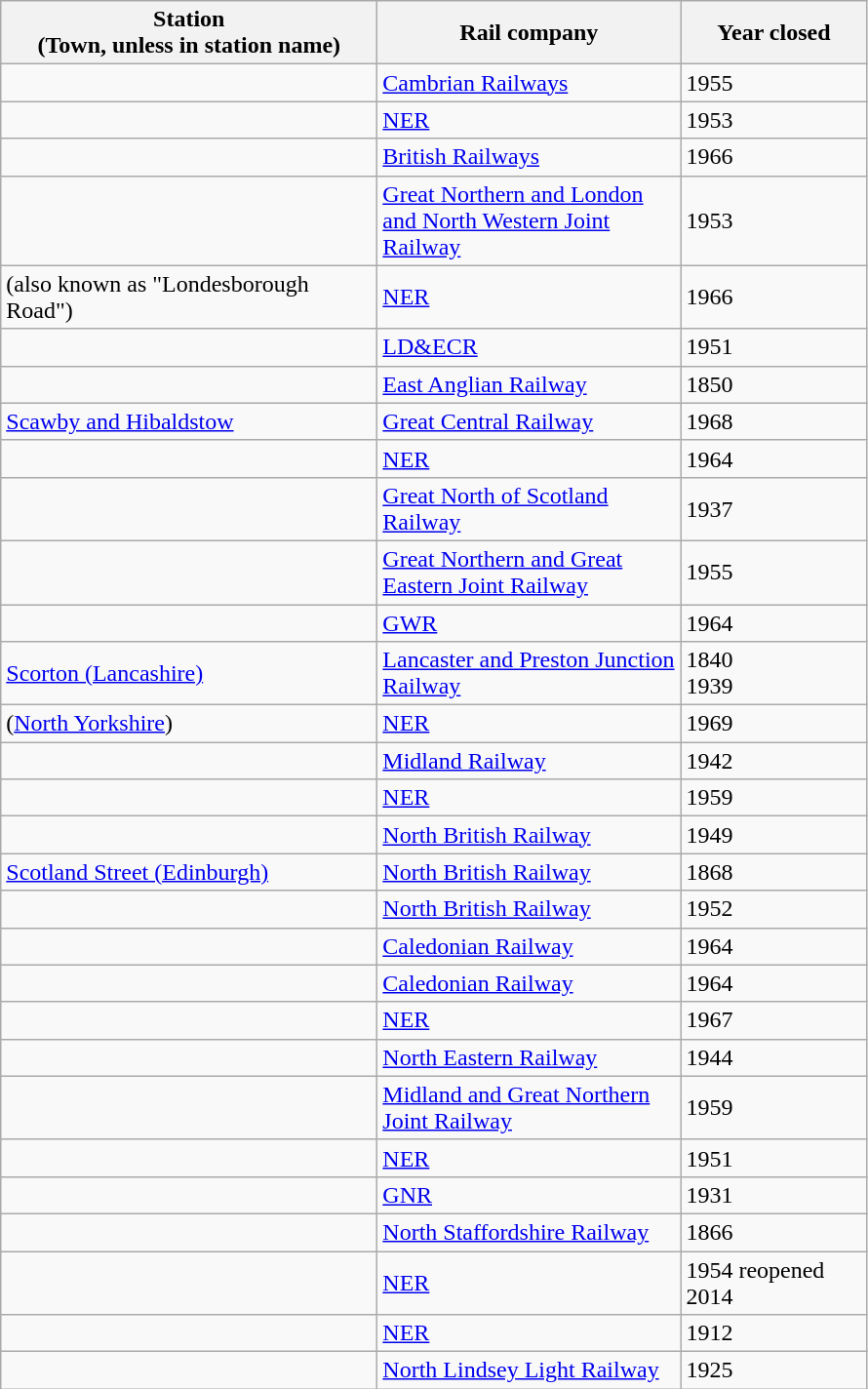<table class="wikitable sortable">
<tr>
<th style="width:250px">Station<br>(Town, unless in station name)</th>
<th style="width:200px">Rail company</th>
<th style="width:120px">Year closed</th>
</tr>
<tr>
<td></td>
<td><a href='#'>Cambrian Railways</a></td>
<td>1955</td>
</tr>
<tr>
<td></td>
<td><a href='#'>NER</a></td>
<td>1953</td>
</tr>
<tr>
<td></td>
<td><a href='#'>British Railways</a></td>
<td>1966</td>
</tr>
<tr>
<td></td>
<td><a href='#'>Great Northern and London and North Western Joint Railway</a></td>
<td>1953</td>
</tr>
<tr>
<td> (also known as "Londesborough Road")</td>
<td><a href='#'>NER</a></td>
<td>1966</td>
</tr>
<tr>
<td></td>
<td><a href='#'>LD&ECR</a></td>
<td>1951</td>
</tr>
<tr>
<td></td>
<td><a href='#'>East Anglian Railway</a></td>
<td>1850</td>
</tr>
<tr>
<td><a href='#'>Scawby and Hibaldstow</a></td>
<td><a href='#'>Great Central Railway</a></td>
<td>1968</td>
</tr>
<tr>
<td></td>
<td><a href='#'>NER</a></td>
<td>1964</td>
</tr>
<tr>
<td></td>
<td><a href='#'>Great North of Scotland Railway</a></td>
<td>1937</td>
</tr>
<tr>
<td></td>
<td><a href='#'>Great Northern and Great Eastern Joint Railway</a></td>
<td>1955</td>
</tr>
<tr>
<td></td>
<td><a href='#'>GWR</a></td>
<td>1964</td>
</tr>
<tr>
<td><a href='#'>Scorton (Lancashire)</a></td>
<td><a href='#'>Lancaster and Preston Junction Railway</a></td>
<td>1840<br>1939</td>
</tr>
<tr>
<td> (<a href='#'>North Yorkshire</a>)</td>
<td><a href='#'>NER</a></td>
<td>1969</td>
</tr>
<tr>
<td></td>
<td><a href='#'>Midland Railway</a></td>
<td>1942</td>
</tr>
<tr>
<td></td>
<td><a href='#'>NER</a></td>
<td>1959</td>
</tr>
<tr>
<td></td>
<td><a href='#'>North British Railway</a></td>
<td>1949</td>
</tr>
<tr>
<td><a href='#'>Scotland Street (Edinburgh)</a></td>
<td><a href='#'>North British Railway</a></td>
<td>1868</td>
</tr>
<tr>
<td></td>
<td><a href='#'>North British Railway</a></td>
<td>1952</td>
</tr>
<tr>
<td></td>
<td><a href='#'>Caledonian Railway</a></td>
<td>1964</td>
</tr>
<tr>
<td></td>
<td><a href='#'>Caledonian Railway</a></td>
<td>1964</td>
</tr>
<tr>
<td></td>
<td><a href='#'>NER</a></td>
<td>1967</td>
</tr>
<tr>
<td></td>
<td><a href='#'>North Eastern Railway</a></td>
<td>1944</td>
</tr>
<tr>
<td></td>
<td><a href='#'>Midland and Great Northern Joint Railway</a></td>
<td>1959</td>
</tr>
<tr>
<td></td>
<td><a href='#'>NER</a></td>
<td>1951</td>
</tr>
<tr>
<td></td>
<td><a href='#'>GNR</a></td>
<td>1931</td>
</tr>
<tr>
<td></td>
<td><a href='#'>North Staffordshire Railway</a></td>
<td>1866</td>
</tr>
<tr>
<td></td>
<td><a href='#'>NER</a></td>
<td>1954 reopened 2014</td>
</tr>
<tr>
<td></td>
<td><a href='#'>NER</a></td>
<td>1912</td>
</tr>
<tr>
<td></td>
<td><a href='#'>North Lindsey Light Railway</a></td>
<td>1925</td>
</tr>
</table>
